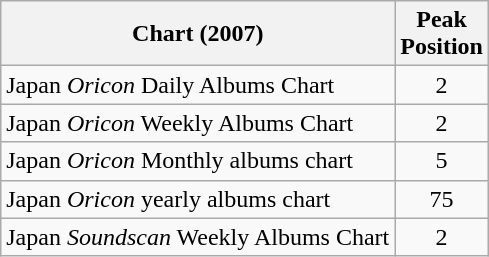<table class="wikitable sortable">
<tr>
<th>Chart (2007)</th>
<th>Peak<br>Position</th>
</tr>
<tr>
<td>Japan <em>Oricon</em> Daily Albums Chart</td>
<td style="text-align:center;">2</td>
</tr>
<tr>
<td>Japan <em>Oricon</em> Weekly Albums Chart</td>
<td style="text-align:center;">2</td>
</tr>
<tr>
<td>Japan <em>Oricon</em> Monthly albums chart</td>
<td style="text-align:center;">5</td>
</tr>
<tr>
<td>Japan <em>Oricon</em> yearly albums chart</td>
<td style="text-align:center;">75</td>
</tr>
<tr>
<td>Japan <em>Soundscan</em> Weekly Albums Chart</td>
<td style="text-align:center;">2</td>
</tr>
</table>
